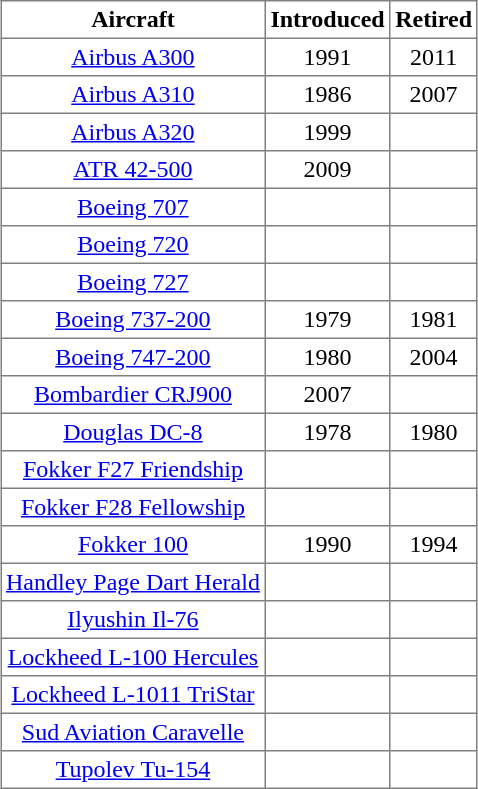<table class="toccolours sortable" border="1" cellpadding="3" style="margin-left:auto;margin-right:auto;border-collapse:collapse;text-align:center">
<tr>
<th>Aircraft</th>
<th>Introduced</th>
<th>Retired</th>
</tr>
<tr>
<td><a href='#'>Airbus A300</a></td>
<td>1991</td>
<td>2011</td>
</tr>
<tr>
<td><a href='#'>Airbus A310</a></td>
<td>1986</td>
<td>2007</td>
</tr>
<tr>
<td><a href='#'>Airbus A320</a></td>
<td>1999</td>
<td></td>
</tr>
<tr>
<td><a href='#'>ATR 42-500</a></td>
<td>2009</td>
<td></td>
</tr>
<tr>
<td><a href='#'>Boeing 707</a></td>
<td></td>
<td></td>
</tr>
<tr>
<td><a href='#'>Boeing 720</a></td>
<td></td>
<td></td>
</tr>
<tr>
<td><a href='#'>Boeing 727</a></td>
<td></td>
<td></td>
</tr>
<tr>
<td><a href='#'>Boeing 737-200</a></td>
<td>1979</td>
<td>1981</td>
</tr>
<tr>
<td><a href='#'>Boeing 747-200</a></td>
<td>1980</td>
<td>2004</td>
</tr>
<tr>
<td><a href='#'>Bombardier CRJ900</a></td>
<td>2007</td>
<td></td>
</tr>
<tr>
<td><a href='#'>Douglas DC-8</a></td>
<td>1978</td>
<td>1980</td>
</tr>
<tr>
<td><a href='#'>Fokker F27 Friendship</a></td>
<td></td>
<td></td>
</tr>
<tr>
<td><a href='#'>Fokker F28 Fellowship</a></td>
<td></td>
<td></td>
</tr>
<tr>
<td><a href='#'>Fokker 100</a></td>
<td>1990</td>
<td>1994</td>
</tr>
<tr>
<td><a href='#'>Handley Page Dart Herald</a></td>
<td></td>
<td></td>
</tr>
<tr>
<td><a href='#'>Ilyushin Il-76</a></td>
<td></td>
<td></td>
</tr>
<tr>
<td><a href='#'>Lockheed L-100 Hercules</a></td>
<td></td>
<td></td>
</tr>
<tr>
<td><a href='#'>Lockheed L-1011 TriStar</a></td>
<td></td>
<td></td>
</tr>
<tr>
<td><a href='#'>Sud Aviation Caravelle</a></td>
<td></td>
<td></td>
</tr>
<tr>
<td><a href='#'>Tupolev Tu-154</a></td>
<td></td>
<td></td>
</tr>
</table>
